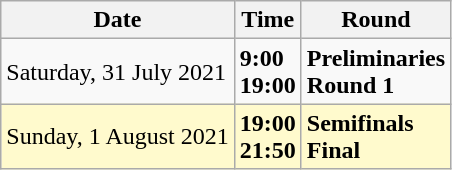<table class="wikitable">
<tr>
<th>Date</th>
<th>Time</th>
<th>Round</th>
</tr>
<tr>
<td>Saturday, 31 July 2021</td>
<td><strong>9:00<br>19:00</strong></td>
<td><strong>Preliminaries<br>Round 1</strong></td>
</tr>
<tr style=background:lemonchiffon>
<td>Sunday, 1 August 2021</td>
<td><strong>19:00<br>21:50</strong></td>
<td><strong>Semifinals<br>Final</strong></td>
</tr>
</table>
